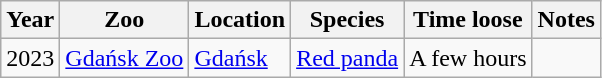<table class="wikitable sortable">
<tr>
<th data-sort-type="number">Year</th>
<th>Zoo</th>
<th>Location</th>
<th>Species</th>
<th>Time loose</th>
<th>Notes</th>
</tr>
<tr>
<td>2023</td>
<td><a href='#'>Gdańsk Zoo</a></td>
<td><a href='#'>Gdańsk</a></td>
<td><a href='#'>Red panda</a></td>
<td>A few hours</td>
<td></td>
</tr>
</table>
